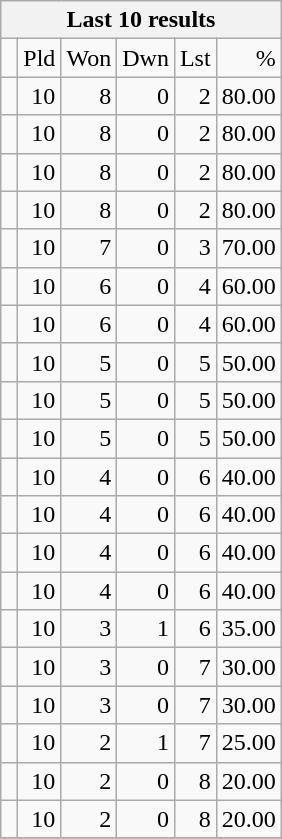<table class="wikitable" style="text-align:right">
<tr>
<th colspan=7>Last 10 results</th>
</tr>
<tr>
<td style="text-align:left"> </td>
<td>Pld</td>
<td>Won</td>
<td>Dwn</td>
<td>Lst</td>
<td>%</td>
</tr>
<tr>
<td style="text-align:left"></td>
<td>10</td>
<td>8</td>
<td>0</td>
<td>2</td>
<td>80.00</td>
</tr>
<tr>
<td style="text-align:left"></td>
<td>10</td>
<td>8</td>
<td>0</td>
<td>2</td>
<td>80.00</td>
</tr>
<tr>
<td style="text-align:left"></td>
<td>10</td>
<td>8</td>
<td>0</td>
<td>2</td>
<td>80.00</td>
</tr>
<tr>
<td style="text-align:left"></td>
<td>10</td>
<td>8</td>
<td>0</td>
<td>2</td>
<td>80.00</td>
</tr>
<tr>
<td style="text-align:left"></td>
<td>10</td>
<td>7</td>
<td>0</td>
<td>3</td>
<td>70.00</td>
</tr>
<tr>
<td style="text-align:left"></td>
<td>10</td>
<td>6</td>
<td>0</td>
<td>4</td>
<td>60.00</td>
</tr>
<tr>
<td style="text-align:left"></td>
<td>10</td>
<td>6</td>
<td>0</td>
<td>4</td>
<td>60.00</td>
</tr>
<tr>
<td style="text-align:left"></td>
<td>10</td>
<td>5</td>
<td>0</td>
<td>5</td>
<td>50.00</td>
</tr>
<tr>
<td style="text-align:left"></td>
<td>10</td>
<td>5</td>
<td>0</td>
<td>5</td>
<td>50.00</td>
</tr>
<tr>
<td style="text-align:left"></td>
<td>10</td>
<td>5</td>
<td>0</td>
<td>5</td>
<td>50.00</td>
</tr>
<tr>
<td style="text-align:left"></td>
<td>10</td>
<td>4</td>
<td>0</td>
<td>6</td>
<td>40.00</td>
</tr>
<tr>
<td style="text-align:left"></td>
<td>10</td>
<td>4</td>
<td>0</td>
<td>6</td>
<td>40.00</td>
</tr>
<tr>
<td style="text-align:left"></td>
<td>10</td>
<td>4</td>
<td>0</td>
<td>6</td>
<td>40.00</td>
</tr>
<tr>
<td style="text-align:left"></td>
<td>10</td>
<td>4</td>
<td>0</td>
<td>6</td>
<td>40.00</td>
</tr>
<tr>
<td style="text-align:left"></td>
<td>10</td>
<td>3</td>
<td>1</td>
<td>6</td>
<td>35.00</td>
</tr>
<tr>
<td style="text-align:left"></td>
<td>10</td>
<td>3</td>
<td>0</td>
<td>7</td>
<td>30.00</td>
</tr>
<tr>
<td style="text-align:left"></td>
<td>10</td>
<td>3</td>
<td>0</td>
<td>7</td>
<td>30.00</td>
</tr>
<tr>
<td style="text-align:left"></td>
<td>10</td>
<td>2</td>
<td>1</td>
<td>7</td>
<td>25.00</td>
</tr>
<tr>
<td style="text-align:left"></td>
<td>10</td>
<td>2</td>
<td>0</td>
<td>8</td>
<td>20.00</td>
</tr>
<tr>
<td style="text-align:left"></td>
<td>10</td>
<td>2</td>
<td>0</td>
<td>8</td>
<td>20.00</td>
</tr>
<tr>
</tr>
</table>
